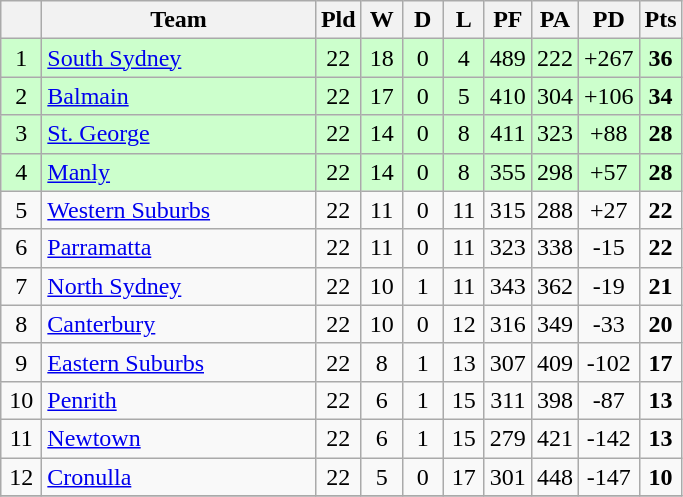<table class="wikitable" style="text-align:center;">
<tr>
<th width=20 abbr="Position×"></th>
<th width=175>Team</th>
<th width=20 abbr="Played">Pld</th>
<th width=20 abbr="Won">W</th>
<th width=20 abbr="Drawn">D</th>
<th width=20 abbr="Lost">L</th>
<th width=20 abbr="Points for">PF</th>
<th width=20 abbr="Points against">PA</th>
<th width=20 abbr="Points difference">PD</th>
<th width=20 abbr="Points">Pts</th>
</tr>
<tr style="background: #ccffcc;">
<td>1</td>
<td style="text-align:left;"> <a href='#'>South Sydney</a></td>
<td>22</td>
<td>18</td>
<td>0</td>
<td>4</td>
<td>489</td>
<td>222</td>
<td>+267</td>
<td><strong>36</strong></td>
</tr>
<tr style="background: #ccffcc;">
<td>2</td>
<td style="text-align:left;"> <a href='#'>Balmain</a></td>
<td>22</td>
<td>17</td>
<td>0</td>
<td>5</td>
<td>410</td>
<td>304</td>
<td>+106</td>
<td><strong>34</strong></td>
</tr>
<tr style="background: #ccffcc;">
<td>3</td>
<td style="text-align:left;"> <a href='#'>St. George</a></td>
<td>22</td>
<td>14</td>
<td>0</td>
<td>8</td>
<td>411</td>
<td>323</td>
<td>+88</td>
<td><strong>28</strong></td>
</tr>
<tr style="background: #ccffcc;">
<td>4</td>
<td style="text-align:left;"> <a href='#'>Manly</a></td>
<td>22</td>
<td>14</td>
<td>0</td>
<td>8</td>
<td>355</td>
<td>298</td>
<td>+57</td>
<td><strong>28</strong></td>
</tr>
<tr>
<td>5</td>
<td style="text-align:left;"> <a href='#'>Western Suburbs</a></td>
<td>22</td>
<td>11</td>
<td>0</td>
<td>11</td>
<td>315</td>
<td>288</td>
<td>+27</td>
<td><strong>22</strong></td>
</tr>
<tr>
<td>6</td>
<td style="text-align:left;"> <a href='#'>Parramatta</a></td>
<td>22</td>
<td>11</td>
<td>0</td>
<td>11</td>
<td>323</td>
<td>338</td>
<td>-15</td>
<td><strong>22</strong></td>
</tr>
<tr>
<td>7</td>
<td style="text-align:left;"> <a href='#'>North Sydney</a></td>
<td>22</td>
<td>10</td>
<td>1</td>
<td>11</td>
<td>343</td>
<td>362</td>
<td>-19</td>
<td><strong>21</strong></td>
</tr>
<tr>
<td>8</td>
<td style="text-align:left;"> <a href='#'>Canterbury</a></td>
<td>22</td>
<td>10</td>
<td>0</td>
<td>12</td>
<td>316</td>
<td>349</td>
<td>-33</td>
<td><strong>20</strong></td>
</tr>
<tr>
<td>9</td>
<td style="text-align:left;"> <a href='#'>Eastern Suburbs</a></td>
<td>22</td>
<td>8</td>
<td>1</td>
<td>13</td>
<td>307</td>
<td>409</td>
<td>-102</td>
<td><strong>17</strong></td>
</tr>
<tr>
<td>10</td>
<td style="text-align:left;"> <a href='#'>Penrith</a></td>
<td>22</td>
<td>6</td>
<td>1</td>
<td>15</td>
<td>311</td>
<td>398</td>
<td>-87</td>
<td><strong>13</strong></td>
</tr>
<tr>
<td>11</td>
<td style="text-align:left;"> <a href='#'>Newtown</a></td>
<td>22</td>
<td>6</td>
<td>1</td>
<td>15</td>
<td>279</td>
<td>421</td>
<td>-142</td>
<td><strong>13</strong></td>
</tr>
<tr>
<td>12</td>
<td style="text-align:left;"> <a href='#'>Cronulla</a></td>
<td>22</td>
<td>5</td>
<td>0</td>
<td>17</td>
<td>301</td>
<td>448</td>
<td>-147</td>
<td><strong>10</strong></td>
</tr>
<tr>
</tr>
</table>
